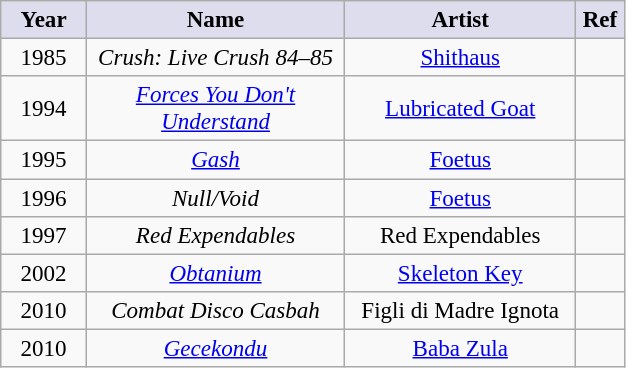<table class="wikitable" style="font-size:96%; text-align:center; margin: 6px;">
<tr>
<th style="background:#dde; width:50px;">Year</th>
<th style="background:#dde; width:165px;">Name</th>
<th style="background:#dde; width:147px;">Artist</th>
<th style="background:#dde; width:25px;">Ref</th>
</tr>
<tr>
<td>1985</td>
<td><em>Crush: Live Crush 84–85</em></td>
<td><a href='#'>Shithaus</a></td>
<td></td>
</tr>
<tr>
<td>1994</td>
<td><em><a href='#'>Forces You Don't Understand</a></em></td>
<td><a href='#'>Lubricated Goat</a></td>
<td></td>
</tr>
<tr>
<td>1995</td>
<td><em><a href='#'>Gash</a></em></td>
<td><a href='#'>Foetus</a></td>
<td></td>
</tr>
<tr>
<td>1996</td>
<td><em>Null/Void</em></td>
<td><a href='#'>Foetus</a></td>
<td></td>
</tr>
<tr>
<td>1997</td>
<td><em>Red Expendables</em></td>
<td>Red Expendables</td>
<td></td>
</tr>
<tr>
<td>2002</td>
<td><em><a href='#'>Obtanium</a></em></td>
<td><a href='#'>Skeleton Key</a></td>
<td></td>
</tr>
<tr>
<td>2010</td>
<td><em>Combat Disco Casbah</em></td>
<td>Figli di Madre Ignota</td>
<td></td>
</tr>
<tr>
<td>2010</td>
<td><em><a href='#'>Gecekondu</a></em></td>
<td><a href='#'>Baba Zula</a></td>
<td></td>
</tr>
</table>
